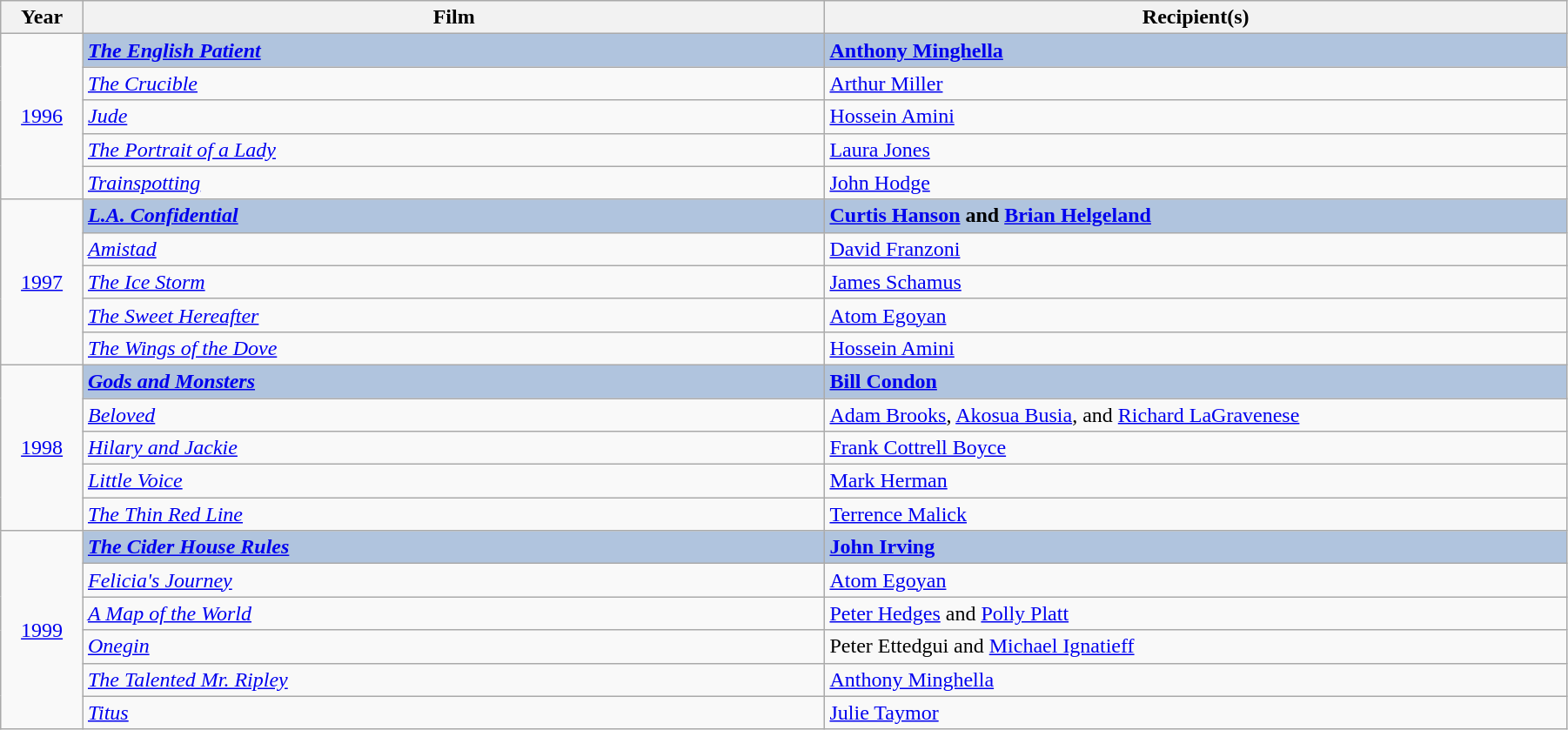<table class="wikitable" width="95%" cellpadding="5">
<tr>
<th width="5%">Year</th>
<th width="45%">Film</th>
<th width="45%">Recipient(s)</th>
</tr>
<tr>
<td rowspan="5" style="text-align:center;"><a href='#'>1996</a></td>
<td style="background:#B0C4DE;"><strong><em><a href='#'>The English Patient</a></em></strong></td>
<td style="background:#B0C4DE;"><strong><a href='#'>Anthony Minghella</a></strong></td>
</tr>
<tr>
<td><em><a href='#'>The Crucible</a></em></td>
<td><a href='#'>Arthur Miller</a></td>
</tr>
<tr>
<td><em><a href='#'>Jude</a></em></td>
<td><a href='#'>Hossein Amini</a></td>
</tr>
<tr>
<td><em><a href='#'>The Portrait of a Lady</a></em></td>
<td><a href='#'>Laura Jones</a></td>
</tr>
<tr>
<td><em><a href='#'>Trainspotting</a></em></td>
<td><a href='#'>John Hodge</a></td>
</tr>
<tr>
<td rowspan="5" style="text-align:center;"><a href='#'>1997</a></td>
<td style="background:#B0C4DE;"><strong><em><a href='#'>L.A. Confidential</a></em></strong></td>
<td style="background:#B0C4DE;"><strong><a href='#'>Curtis Hanson</a> and <a href='#'>Brian Helgeland</a></strong></td>
</tr>
<tr>
<td><em><a href='#'>Amistad</a></em></td>
<td><a href='#'>David Franzoni</a></td>
</tr>
<tr>
<td><em><a href='#'>The Ice Storm</a></em></td>
<td><a href='#'>James Schamus</a></td>
</tr>
<tr>
<td><em><a href='#'>The Sweet Hereafter</a></em></td>
<td><a href='#'>Atom Egoyan</a></td>
</tr>
<tr>
<td><em><a href='#'>The Wings of the Dove</a></em></td>
<td><a href='#'>Hossein Amini</a></td>
</tr>
<tr>
<td rowspan="5" style="text-align:center;"><a href='#'>1998</a></td>
<td style="background:#B0C4DE;"><strong><em><a href='#'>Gods and Monsters</a></em></strong></td>
<td style="background:#B0C4DE;"><strong><a href='#'>Bill Condon</a></strong></td>
</tr>
<tr>
<td><em><a href='#'>Beloved</a></em></td>
<td><a href='#'>Adam Brooks</a>, <a href='#'>Akosua Busia</a>, and <a href='#'>Richard LaGravenese</a></td>
</tr>
<tr>
<td><em><a href='#'>Hilary and Jackie</a></em></td>
<td><a href='#'>Frank Cottrell Boyce</a></td>
</tr>
<tr>
<td><em><a href='#'>Little Voice</a></em></td>
<td><a href='#'>Mark Herman</a></td>
</tr>
<tr>
<td><em><a href='#'>The Thin Red Line</a></em></td>
<td><a href='#'>Terrence Malick</a></td>
</tr>
<tr>
<td rowspan="6" style="text-align:center;"><a href='#'>1999</a></td>
<td style="background:#B0C4DE;"><strong><em><a href='#'>The Cider House Rules</a></em></strong></td>
<td style="background:#B0C4DE;"><strong><a href='#'>John Irving</a></strong></td>
</tr>
<tr>
<td><em><a href='#'>Felicia's Journey</a></em></td>
<td><a href='#'>Atom Egoyan</a></td>
</tr>
<tr>
<td><em><a href='#'>A Map of the World</a></em></td>
<td><a href='#'>Peter Hedges</a> and <a href='#'>Polly Platt</a></td>
</tr>
<tr>
<td><em><a href='#'>Onegin</a></em></td>
<td>Peter Ettedgui and <a href='#'>Michael Ignatieff</a></td>
</tr>
<tr>
<td><em><a href='#'>The Talented Mr. Ripley</a></em></td>
<td><a href='#'>Anthony Minghella</a></td>
</tr>
<tr>
<td><em><a href='#'>Titus</a></em></td>
<td><a href='#'>Julie Taymor</a></td>
</tr>
</table>
